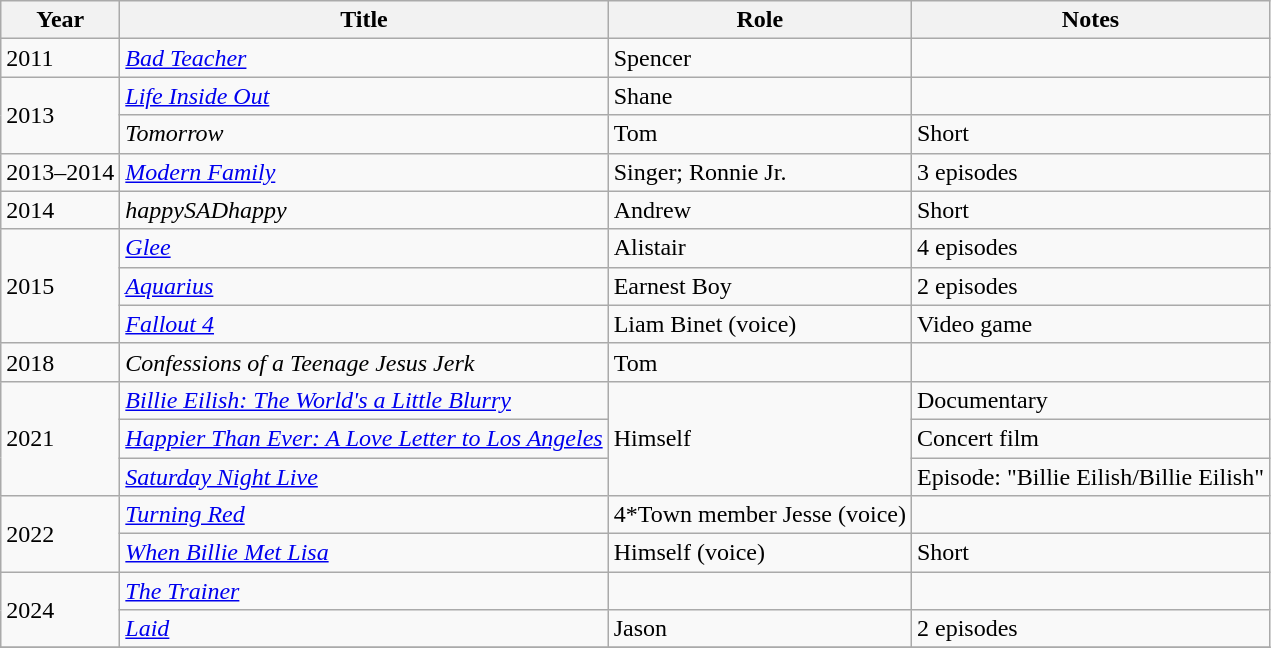<table class="wikitable">
<tr>
<th>Year</th>
<th>Title</th>
<th>Role</th>
<th>Notes</th>
</tr>
<tr>
<td>2011</td>
<td><em><a href='#'>Bad Teacher</a></em></td>
<td>Spencer</td>
<td></td>
</tr>
<tr>
<td rowspan="2">2013</td>
<td><em><a href='#'>Life Inside Out</a></em></td>
<td>Shane</td>
<td></td>
</tr>
<tr>
<td><em>Tomorrow</em></td>
<td>Tom</td>
<td>Short</td>
</tr>
<tr>
<td>2013–2014</td>
<td><em><a href='#'>Modern Family</a></em></td>
<td>Singer; Ronnie Jr.</td>
<td>3 episodes</td>
</tr>
<tr>
<td>2014</td>
<td><em>happySADhappy</em></td>
<td>Andrew</td>
<td>Short</td>
</tr>
<tr>
<td rowspan="3">2015</td>
<td><em><a href='#'>Glee</a></em></td>
<td>Alistair</td>
<td>4 episodes</td>
</tr>
<tr>
<td><em><a href='#'>Aquarius</a></em></td>
<td>Earnest Boy</td>
<td>2 episodes</td>
</tr>
<tr>
<td><em><a href='#'>Fallout 4</a></em></td>
<td>Liam Binet (voice)</td>
<td>Video game</td>
</tr>
<tr>
<td>2018</td>
<td><em>Confessions of a Teenage Jesus Jerk</em></td>
<td>Tom</td>
<td></td>
</tr>
<tr>
<td rowspan="3">2021</td>
<td><em><a href='#'>Billie Eilish: The World's a Little Blurry</a></em></td>
<td rowspan="3">Himself</td>
<td>Documentary</td>
</tr>
<tr>
<td><em><a href='#'>Happier Than Ever: A Love Letter to Los Angeles</a></em></td>
<td>Concert film</td>
</tr>
<tr>
<td><em><a href='#'>Saturday Night Live</a></em></td>
<td>Episode: "Billie Eilish/Billie Eilish"</td>
</tr>
<tr>
<td rowspan="2">2022</td>
<td><em><a href='#'>Turning Red</a></em></td>
<td>4*Town member Jesse (voice)</td>
<td></td>
</tr>
<tr>
<td><em><a href='#'>When Billie Met Lisa</a></em></td>
<td>Himself (voice)</td>
<td>Short</td>
</tr>
<tr>
<td rowspan="2">2024</td>
<td><em><a href='#'>The Trainer</a></em></td>
<td></td>
<td></td>
</tr>
<tr>
<td><em><a href='#'>Laid</a></em></td>
<td>Jason</td>
<td>2 episodes</td>
</tr>
<tr>
</tr>
</table>
